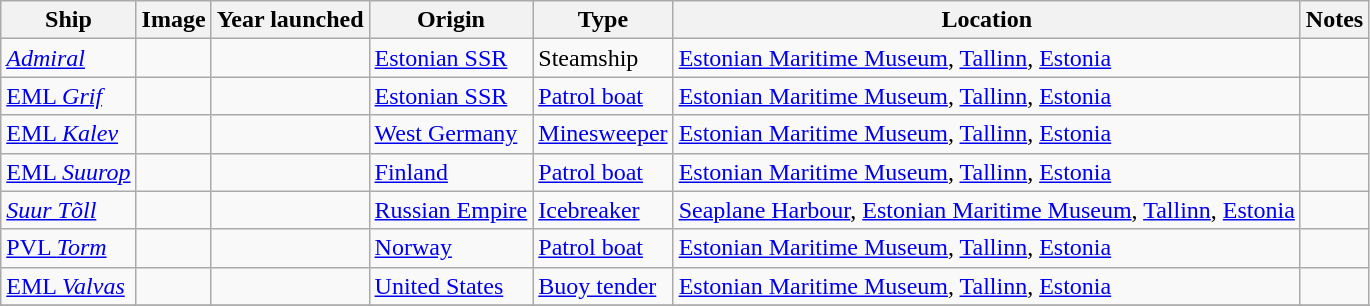<table class="wikitable sortable">
<tr>
<th>Ship</th>
<th>Image</th>
<th>Year launched</th>
<th>Origin</th>
<th>Type</th>
<th>Location</th>
<th>Notes</th>
</tr>
<tr>
<td data-sort-value=Admiral><a href='#'><em>Admiral</em></a></td>
<td></td>
<td></td>
<td> <a href='#'>Estonian SSR</a></td>
<td>Steamship</td>
<td><a href='#'>Estonian Maritime Museum</a>, <a href='#'>Tallinn</a>, <a href='#'>Estonia</a></td>
<td></td>
</tr>
<tr>
<td data-sort-value=Grif><a href='#'>EML <em>Grif</em></a></td>
<td></td>
<td></td>
<td> <a href='#'>Estonian SSR</a></td>
<td><a href='#'>Patrol boat</a></td>
<td><a href='#'>Estonian Maritime Museum</a>, <a href='#'>Tallinn</a>, <a href='#'>Estonia</a></td>
<td></td>
</tr>
<tr>
<td data-sort-value=Kalev><a href='#'>EML <em>Kalev</em></a></td>
<td></td>
<td></td>
<td> <a href='#'>West Germany</a></td>
<td><a href='#'>Minesweeper</a></td>
<td><a href='#'>Estonian Maritime Museum</a>, <a href='#'>Tallinn</a>, <a href='#'>Estonia</a><br></td>
<td></td>
</tr>
<tr>
<td data-sort-value="Suurop"><a href='#'>EML <em>Suurop</em></a></td>
<td></td>
<td></td>
<td> <a href='#'>Finland</a></td>
<td><a href='#'>Patrol boat</a></td>
<td><a href='#'>Estonian Maritime Museum</a>, <a href='#'>Tallinn</a>, <a href='#'>Estonia</a></td>
<td></td>
</tr>
<tr>
<td data-sort-value="Suur" Tõll><a href='#'><em>Suur Tõll</em></a></td>
<td></td>
<td></td>
<td> <a href='#'>Russian Empire</a></td>
<td><a href='#'>Icebreaker</a></td>
<td><a href='#'>Seaplane Harbour</a>, <a href='#'>Estonian Maritime Museum</a>, <a href='#'>Tallinn</a>, <a href='#'>Estonia</a><br></td>
<td></td>
</tr>
<tr>
<td data-sort-value=Torm><a href='#'>PVL <em>Torm</em></a></td>
<td></td>
<td></td>
<td> <a href='#'>Norway</a></td>
<td><a href='#'>Patrol boat</a></td>
<td><a href='#'>Estonian Maritime Museum</a>, <a href='#'>Tallinn</a>, <a href='#'>Estonia</a></td>
<td></td>
</tr>
<tr>
<td data-sort-value=Valvas><a href='#'>EML <em>Valvas</em></a></td>
<td></td>
<td></td>
<td> <a href='#'>United States</a></td>
<td><a href='#'>Buoy tender</a></td>
<td><a href='#'>Estonian Maritime Museum</a>, <a href='#'>Tallinn</a>, <a href='#'>Estonia</a><br></td>
<td></td>
</tr>
<tr>
</tr>
</table>
